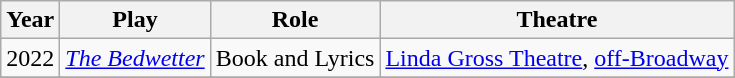<table class="wikitable unsortable">
<tr>
<th>Year</th>
<th>Play</th>
<th>Role</th>
<th>Theatre</th>
</tr>
<tr>
<td>2022</td>
<td><em><a href='#'>The Bedwetter</a></em></td>
<td>Book and Lyrics</td>
<td><a href='#'>Linda Gross Theatre</a>, <a href='#'>off-Broadway</a></td>
</tr>
<tr>
</tr>
</table>
